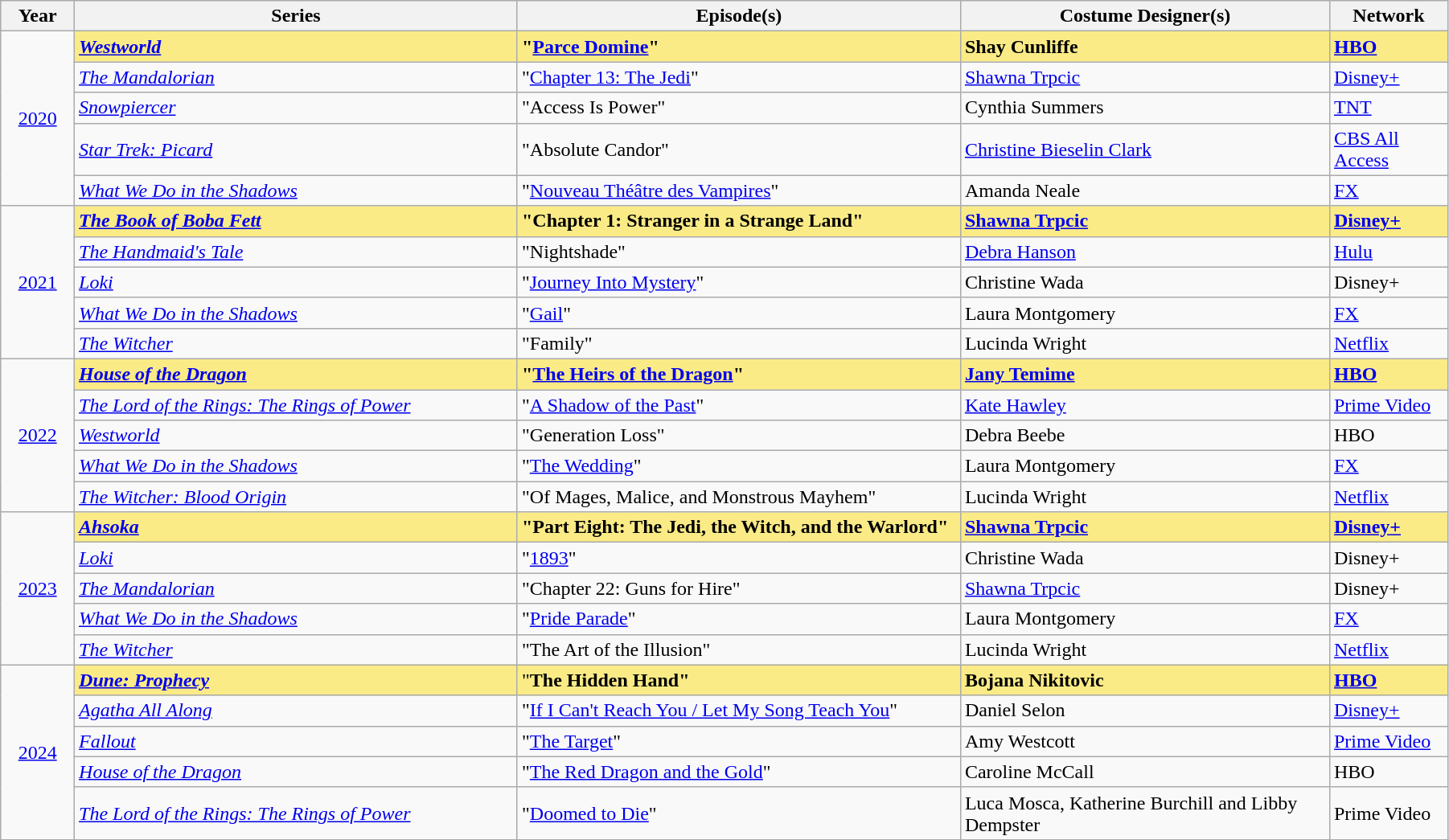<table class="wikitable" width="95%" cellpadding="4">
<tr>
<th width="5%">Year</th>
<th width="30%">Series</th>
<th width="30%">Episode(s)</th>
<th width="25%">Costume Designer(s)</th>
<th width="8%">Network</th>
</tr>
<tr>
<td rowspan="5" style="text-align:center;"><a href='#'>2020</a> <br></td>
<td style="background:#FAEB86;"><strong><em><a href='#'>Westworld</a></em></strong></td>
<td style="background:#FAEB86;"><strong>"<a href='#'>Parce Domine</a>"</strong></td>
<td style="background:#FAEB86;"><strong>Shay Cunliffe</strong></td>
<td style="background:#FAEB86;"><strong><a href='#'>HBO</a></strong></td>
</tr>
<tr>
<td><em><a href='#'>The Mandalorian</a></em></td>
<td>"<a href='#'>Chapter 13: The Jedi</a>"</td>
<td><a href='#'>Shawna Trpcic</a></td>
<td><a href='#'>Disney+</a></td>
</tr>
<tr>
<td><em><a href='#'>Snowpiercer</a></em></td>
<td>"Access Is Power"</td>
<td>Cynthia Summers</td>
<td><a href='#'>TNT</a></td>
</tr>
<tr>
<td><em><a href='#'>Star Trek: Picard</a></em></td>
<td>"Absolute Candor"</td>
<td><a href='#'>Christine Bieselin Clark</a></td>
<td><a href='#'>CBS All Access</a></td>
</tr>
<tr>
<td><em><a href='#'>What We Do in the Shadows</a></em></td>
<td>"<a href='#'>Nouveau Théâtre des Vampires</a>"</td>
<td>Amanda Neale</td>
<td><a href='#'>FX</a></td>
</tr>
<tr>
<td rowspan="5" style="text-align:center;"><a href='#'>2021</a><br></td>
<td style="background:#FAEB86;"><strong><em><a href='#'>The Book of Boba Fett</a></em></strong></td>
<td style="background:#FAEB86;"><strong>"Chapter 1: Stranger in a Strange Land"</strong></td>
<td style="background:#FAEB86;"><strong><a href='#'>Shawna Trpcic</a></strong></td>
<td style="background:#FAEB86;"><strong><a href='#'>Disney+</a></strong></td>
</tr>
<tr>
<td><em><a href='#'>The Handmaid's Tale</a></em></td>
<td>"Nightshade"</td>
<td><a href='#'>Debra Hanson</a></td>
<td><a href='#'>Hulu</a></td>
</tr>
<tr>
<td><em><a href='#'>Loki</a></em></td>
<td>"<a href='#'>Journey Into Mystery</a>"</td>
<td>Christine Wada</td>
<td>Disney+</td>
</tr>
<tr>
<td><em><a href='#'>What We Do in the Shadows</a></em></td>
<td>"<a href='#'>Gail</a>"</td>
<td>Laura Montgomery</td>
<td><a href='#'>FX</a></td>
</tr>
<tr>
<td><em><a href='#'>The Witcher</a></em></td>
<td>"Family"</td>
<td>Lucinda Wright</td>
<td><a href='#'>Netflix</a></td>
</tr>
<tr>
<td rowspan="5" style="text-align:center;"><a href='#'>2022</a><br></td>
<td style="background:#FAEB86;"><strong><em><a href='#'>House of the Dragon</a></em></strong></td>
<td style="background:#FAEB86;"><strong>"<a href='#'>The Heirs of the Dragon</a>"</strong></td>
<td style="background:#FAEB86;"><strong><a href='#'>Jany Temime</a></strong></td>
<td style="background:#FAEB86;"><strong><a href='#'>HBO</a></strong></td>
</tr>
<tr>
<td><em><a href='#'>The Lord of the Rings: The Rings of Power</a></em></td>
<td>"<a href='#'>A Shadow of the Past</a>"</td>
<td><a href='#'>Kate Hawley</a></td>
<td><a href='#'>Prime Video</a></td>
</tr>
<tr>
<td><em><a href='#'>Westworld</a></em></td>
<td>"Generation Loss"</td>
<td>Debra Beebe</td>
<td>HBO</td>
</tr>
<tr>
<td><em><a href='#'>What We Do in the Shadows</a></em></td>
<td>"<a href='#'>The Wedding</a>"</td>
<td>Laura Montgomery</td>
<td><a href='#'>FX</a></td>
</tr>
<tr>
<td><em><a href='#'>The Witcher: Blood Origin</a></em></td>
<td>"Of Mages, Malice, and Monstrous Mayhem"</td>
<td>Lucinda Wright</td>
<td><a href='#'>Netflix</a></td>
</tr>
<tr>
<td rowspan="5" style="text-align:center;"><a href='#'>2023</a><br></td>
<td style="background:#FAEB86;"><strong><em><a href='#'>Ahsoka</a></em></strong></td>
<td style="background:#FAEB86;"><strong>"Part Eight: The Jedi, the Witch, and the Warlord"</strong></td>
<td style="background:#FAEB86;"><strong><a href='#'>Shawna Trpcic</a></strong></td>
<td style="background:#FAEB86;"><strong><a href='#'>Disney+</a></strong></td>
</tr>
<tr>
<td><em><a href='#'>Loki</a></em></td>
<td>"<a href='#'>1893</a>"</td>
<td>Christine Wada</td>
<td>Disney+</td>
</tr>
<tr>
<td><em><a href='#'>The Mandalorian</a></em></td>
<td>"Chapter 22: Guns for Hire"</td>
<td><a href='#'>Shawna Trpcic</a></td>
<td>Disney+</td>
</tr>
<tr>
<td><em><a href='#'>What We Do in the Shadows</a></em></td>
<td>"<a href='#'>Pride Parade</a>"</td>
<td>Laura Montgomery</td>
<td><a href='#'>FX</a></td>
</tr>
<tr>
<td><em><a href='#'>The Witcher</a></em></td>
<td>"The Art of the Illusion"</td>
<td>Lucinda Wright</td>
<td><a href='#'>Netflix</a></td>
</tr>
<tr>
<td rowspan="5" style="text-align:center;"><a href='#'>2024</a><br></td>
<td style="background:#FAEB86;"><strong><em><a href='#'>Dune: Prophecy</a></em></strong></td>
<td style="background:#FAEB86;">"<strong>The Hidden Hand"</strong></td>
<td style="background:#FAEB86;"><strong>Bojana Nikitovic</strong></td>
<td style="background:#FAEB86;"><strong><a href='#'>HBO</a></strong></td>
</tr>
<tr>
<td><em><a href='#'>Agatha All Along</a></em></td>
<td>"<a href='#'>If I Can't Reach You / Let My Song Teach You</a>"</td>
<td>Daniel Selon</td>
<td><a href='#'>Disney+</a></td>
</tr>
<tr>
<td><em><a href='#'>Fallout</a></em></td>
<td>"<a href='#'>The Target</a>"</td>
<td>Amy Westcott</td>
<td><a href='#'>Prime Video</a></td>
</tr>
<tr>
<td><em><a href='#'>House of the Dragon</a></em></td>
<td>"<a href='#'>The Red Dragon and the Gold</a>"</td>
<td>Caroline McCall</td>
<td>HBO</td>
</tr>
<tr>
<td><em><a href='#'>The Lord of the Rings: The Rings of Power</a></em></td>
<td>"<a href='#'>Doomed to Die</a>"</td>
<td>Luca Mosca, Katherine Burchill and Libby Dempster</td>
<td>Prime Video</td>
</tr>
<tr>
</tr>
</table>
